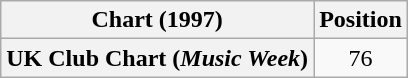<table class="wikitable plainrowheaders">
<tr>
<th>Chart (1997)</th>
<th>Position</th>
</tr>
<tr>
<th scope="row">UK Club Chart (<em>Music Week</em>)</th>
<td align="center">76</td>
</tr>
</table>
